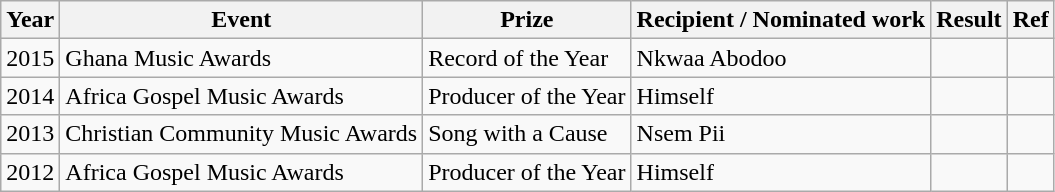<table class="wikitable">
<tr>
<th>Year</th>
<th>Event</th>
<th>Prize</th>
<th>Recipient / Nominated work</th>
<th>Result</th>
<th>Ref</th>
</tr>
<tr>
<td>2015</td>
<td>Ghana Music Awards</td>
<td>Record of the Year</td>
<td>Nkwaa Abodoo</td>
<td></td>
<td></td>
</tr>
<tr>
<td>2014</td>
<td>Africa Gospel Music Awards</td>
<td>Producer of the Year</td>
<td>Himself</td>
<td></td>
</tr>
<tr>
<td>2013</td>
<td>Christian Community Music Awards</td>
<td>Song with a Cause</td>
<td>Nsem Pii</td>
<td></td>
<td></td>
</tr>
<tr>
<td>2012</td>
<td>Africa Gospel Music Awards</td>
<td>Producer of the Year</td>
<td>Himself</td>
<td></td>
<td></td>
</tr>
</table>
